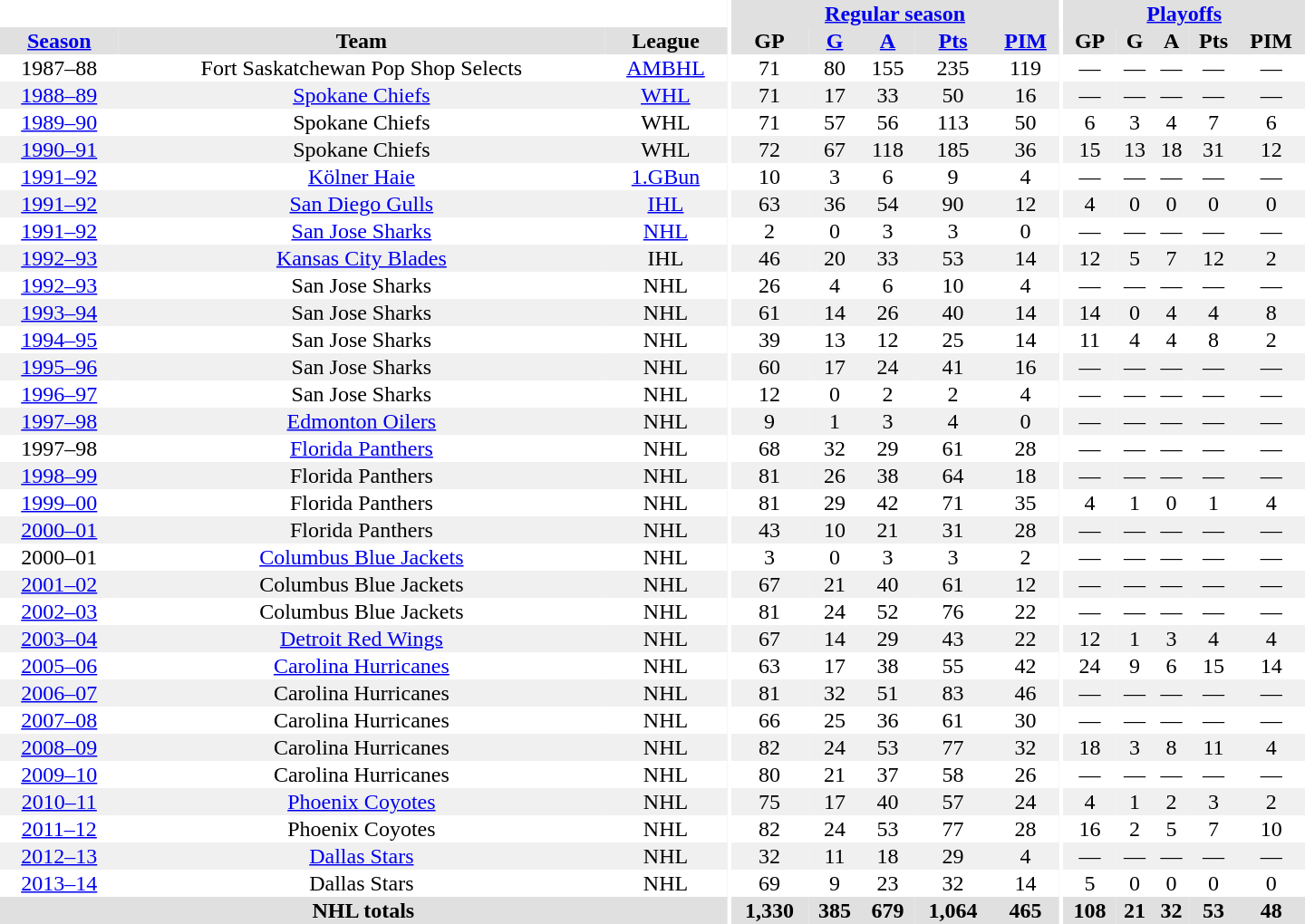<table border="0" cellpadding="1" cellspacing="0" style="text-align:center; width:60em">
<tr bgcolor="#e0e0e0">
<th colspan="3" bgcolor="#ffffff"></th>
<th rowspan="99" bgcolor="#ffffff"></th>
<th colspan="5"><a href='#'>Regular season</a></th>
<th rowspan="99" bgcolor="#ffffff"></th>
<th colspan="5"><a href='#'>Playoffs</a></th>
</tr>
<tr bgcolor="#e0e0e0">
<th><a href='#'>Season</a></th>
<th>Team</th>
<th>League</th>
<th>GP</th>
<th><a href='#'>G</a></th>
<th><a href='#'>A</a></th>
<th><a href='#'>Pts</a></th>
<th><a href='#'>PIM</a></th>
<th>GP</th>
<th>G</th>
<th>A</th>
<th>Pts</th>
<th>PIM</th>
</tr>
<tr>
<td>1987–88</td>
<td>Fort Saskatchewan Pop Shop Selects</td>
<td><a href='#'>AMBHL</a></td>
<td>71</td>
<td>80</td>
<td>155</td>
<td>235</td>
<td>119</td>
<td>—</td>
<td>—</td>
<td>—</td>
<td>—</td>
<td>—</td>
</tr>
<tr bgcolor="#f0f0f0">
<td><a href='#'>1988–89</a></td>
<td><a href='#'>Spokane Chiefs</a></td>
<td><a href='#'>WHL</a></td>
<td>71</td>
<td>17</td>
<td>33</td>
<td>50</td>
<td>16</td>
<td>—</td>
<td>—</td>
<td>—</td>
<td>—</td>
<td>—</td>
</tr>
<tr>
<td><a href='#'>1989–90</a></td>
<td>Spokane Chiefs</td>
<td>WHL</td>
<td>71</td>
<td>57</td>
<td>56</td>
<td>113</td>
<td>50</td>
<td>6</td>
<td>3</td>
<td>4</td>
<td>7</td>
<td>6</td>
</tr>
<tr bgcolor="#f0f0f0">
<td><a href='#'>1990–91</a></td>
<td>Spokane Chiefs</td>
<td>WHL</td>
<td>72</td>
<td>67</td>
<td>118</td>
<td>185</td>
<td>36</td>
<td>15</td>
<td>13</td>
<td>18</td>
<td>31</td>
<td>12</td>
</tr>
<tr>
<td><a href='#'>1991–92</a></td>
<td><a href='#'>Kölner Haie</a></td>
<td><a href='#'>1.GBun</a></td>
<td>10</td>
<td>3</td>
<td>6</td>
<td>9</td>
<td>4</td>
<td>—</td>
<td>—</td>
<td>—</td>
<td>—</td>
<td>—</td>
</tr>
<tr bgcolor="#f0f0f0">
<td><a href='#'>1991–92</a></td>
<td><a href='#'>San Diego Gulls</a></td>
<td><a href='#'>IHL</a></td>
<td>63</td>
<td>36</td>
<td>54</td>
<td>90</td>
<td>12</td>
<td>4</td>
<td>0</td>
<td>0</td>
<td>0</td>
<td>0</td>
</tr>
<tr>
<td><a href='#'>1991–92</a></td>
<td><a href='#'>San Jose Sharks</a></td>
<td><a href='#'>NHL</a></td>
<td>2</td>
<td>0</td>
<td>3</td>
<td>3</td>
<td>0</td>
<td>—</td>
<td>—</td>
<td>—</td>
<td>—</td>
<td>—</td>
</tr>
<tr bgcolor="#f0f0f0">
<td><a href='#'>1992–93</a></td>
<td><a href='#'>Kansas City Blades</a></td>
<td>IHL</td>
<td>46</td>
<td>20</td>
<td>33</td>
<td>53</td>
<td>14</td>
<td>12</td>
<td>5</td>
<td>7</td>
<td>12</td>
<td>2</td>
</tr>
<tr>
<td><a href='#'>1992–93</a></td>
<td>San Jose Sharks</td>
<td>NHL</td>
<td>26</td>
<td>4</td>
<td>6</td>
<td>10</td>
<td>4</td>
<td>—</td>
<td>—</td>
<td>—</td>
<td>—</td>
<td>—</td>
</tr>
<tr bgcolor="#f0f0f0">
<td><a href='#'>1993–94</a></td>
<td>San Jose Sharks</td>
<td>NHL</td>
<td>61</td>
<td>14</td>
<td>26</td>
<td>40</td>
<td>14</td>
<td>14</td>
<td>0</td>
<td>4</td>
<td>4</td>
<td>8</td>
</tr>
<tr>
<td><a href='#'>1994–95</a></td>
<td>San Jose Sharks</td>
<td>NHL</td>
<td>39</td>
<td>13</td>
<td>12</td>
<td>25</td>
<td>14</td>
<td>11</td>
<td>4</td>
<td>4</td>
<td>8</td>
<td>2</td>
</tr>
<tr bgcolor="#f0f0f0">
<td><a href='#'>1995–96</a></td>
<td>San Jose Sharks</td>
<td>NHL</td>
<td>60</td>
<td>17</td>
<td>24</td>
<td>41</td>
<td>16</td>
<td>—</td>
<td>—</td>
<td>—</td>
<td>—</td>
<td>—</td>
</tr>
<tr>
<td><a href='#'>1996–97</a></td>
<td>San Jose Sharks</td>
<td>NHL</td>
<td>12</td>
<td>0</td>
<td>2</td>
<td>2</td>
<td>4</td>
<td>—</td>
<td>—</td>
<td>—</td>
<td>—</td>
<td>—</td>
</tr>
<tr bgcolor="#f0f0f0">
<td><a href='#'>1997–98</a></td>
<td><a href='#'>Edmonton Oilers</a></td>
<td>NHL</td>
<td>9</td>
<td>1</td>
<td>3</td>
<td>4</td>
<td>0</td>
<td>—</td>
<td>—</td>
<td>—</td>
<td>—</td>
<td>—</td>
</tr>
<tr>
<td>1997–98</td>
<td><a href='#'>Florida Panthers</a></td>
<td>NHL</td>
<td>68</td>
<td>32</td>
<td>29</td>
<td>61</td>
<td>28</td>
<td>—</td>
<td>—</td>
<td>—</td>
<td>—</td>
<td>—</td>
</tr>
<tr bgcolor="#f0f0f0">
<td><a href='#'>1998–99</a></td>
<td>Florida Panthers</td>
<td>NHL</td>
<td>81</td>
<td>26</td>
<td>38</td>
<td>64</td>
<td>18</td>
<td>—</td>
<td>—</td>
<td>—</td>
<td>—</td>
<td>—</td>
</tr>
<tr>
<td><a href='#'>1999–00</a></td>
<td>Florida Panthers</td>
<td>NHL</td>
<td>81</td>
<td>29</td>
<td>42</td>
<td>71</td>
<td>35</td>
<td>4</td>
<td>1</td>
<td>0</td>
<td>1</td>
<td>4</td>
</tr>
<tr bgcolor="#f0f0f0">
<td><a href='#'>2000–01</a></td>
<td>Florida Panthers</td>
<td>NHL</td>
<td>43</td>
<td>10</td>
<td>21</td>
<td>31</td>
<td>28</td>
<td>—</td>
<td>—</td>
<td>—</td>
<td>—</td>
<td>—</td>
</tr>
<tr>
<td>2000–01</td>
<td><a href='#'>Columbus Blue Jackets</a></td>
<td>NHL</td>
<td>3</td>
<td>0</td>
<td>3</td>
<td>3</td>
<td>2</td>
<td>—</td>
<td>—</td>
<td>—</td>
<td>—</td>
<td>—</td>
</tr>
<tr bgcolor="#f0f0f0">
<td><a href='#'>2001–02</a></td>
<td>Columbus Blue Jackets</td>
<td>NHL</td>
<td>67</td>
<td>21</td>
<td>40</td>
<td>61</td>
<td>12</td>
<td>—</td>
<td>—</td>
<td>—</td>
<td>—</td>
<td>—</td>
</tr>
<tr>
<td><a href='#'>2002–03</a></td>
<td>Columbus Blue Jackets</td>
<td>NHL</td>
<td>81</td>
<td>24</td>
<td>52</td>
<td>76</td>
<td>22</td>
<td>—</td>
<td>—</td>
<td>—</td>
<td>—</td>
<td>—</td>
</tr>
<tr bgcolor="#f0f0f0">
<td><a href='#'>2003–04</a></td>
<td><a href='#'>Detroit Red Wings</a></td>
<td>NHL</td>
<td>67</td>
<td>14</td>
<td>29</td>
<td>43</td>
<td>22</td>
<td>12</td>
<td>1</td>
<td>3</td>
<td>4</td>
<td>4</td>
</tr>
<tr>
<td><a href='#'>2005–06</a></td>
<td><a href='#'>Carolina Hurricanes</a></td>
<td>NHL</td>
<td>63</td>
<td>17</td>
<td>38</td>
<td>55</td>
<td>42</td>
<td>24</td>
<td>9</td>
<td>6</td>
<td>15</td>
<td>14</td>
</tr>
<tr bgcolor="#f0f0f0">
<td><a href='#'>2006–07</a></td>
<td>Carolina Hurricanes</td>
<td>NHL</td>
<td>81</td>
<td>32</td>
<td>51</td>
<td>83</td>
<td>46</td>
<td>—</td>
<td>—</td>
<td>—</td>
<td>—</td>
<td>—</td>
</tr>
<tr>
<td><a href='#'>2007–08</a></td>
<td>Carolina Hurricanes</td>
<td>NHL</td>
<td>66</td>
<td>25</td>
<td>36</td>
<td>61</td>
<td>30</td>
<td>—</td>
<td>—</td>
<td>—</td>
<td>—</td>
<td>—</td>
</tr>
<tr bgcolor="#f0f0f0">
<td><a href='#'>2008–09</a></td>
<td>Carolina Hurricanes</td>
<td>NHL</td>
<td>82</td>
<td>24</td>
<td>53</td>
<td>77</td>
<td>32</td>
<td>18</td>
<td>3</td>
<td>8</td>
<td>11</td>
<td>4</td>
</tr>
<tr>
<td><a href='#'>2009–10</a></td>
<td>Carolina Hurricanes</td>
<td>NHL</td>
<td>80</td>
<td>21</td>
<td>37</td>
<td>58</td>
<td>26</td>
<td>—</td>
<td>—</td>
<td>—</td>
<td>—</td>
<td>—</td>
</tr>
<tr bgcolor="#f0f0f0">
<td><a href='#'>2010–11</a></td>
<td><a href='#'>Phoenix Coyotes</a></td>
<td>NHL</td>
<td>75</td>
<td>17</td>
<td>40</td>
<td>57</td>
<td>24</td>
<td>4</td>
<td>1</td>
<td>2</td>
<td>3</td>
<td>2</td>
</tr>
<tr>
<td><a href='#'>2011–12</a></td>
<td>Phoenix Coyotes</td>
<td>NHL</td>
<td>82</td>
<td>24</td>
<td>53</td>
<td>77</td>
<td>28</td>
<td>16</td>
<td>2</td>
<td>5</td>
<td>7</td>
<td>10</td>
</tr>
<tr bgcolor="#f0f0f0">
<td><a href='#'>2012–13</a></td>
<td><a href='#'>Dallas Stars</a></td>
<td>NHL</td>
<td>32</td>
<td>11</td>
<td>18</td>
<td>29</td>
<td>4</td>
<td>—</td>
<td>—</td>
<td>—</td>
<td>—</td>
<td>—</td>
</tr>
<tr>
<td><a href='#'>2013–14</a></td>
<td>Dallas Stars</td>
<td>NHL</td>
<td>69</td>
<td>9</td>
<td>23</td>
<td>32</td>
<td>14</td>
<td>5</td>
<td>0</td>
<td>0</td>
<td>0</td>
<td>0</td>
</tr>
<tr bgcolor="#e0e0e0">
<th colspan=3>NHL totals</th>
<th>1,330</th>
<th>385</th>
<th>679</th>
<th>1,064</th>
<th>465</th>
<th>108</th>
<th>21</th>
<th>32</th>
<th>53</th>
<th>48</th>
</tr>
</table>
